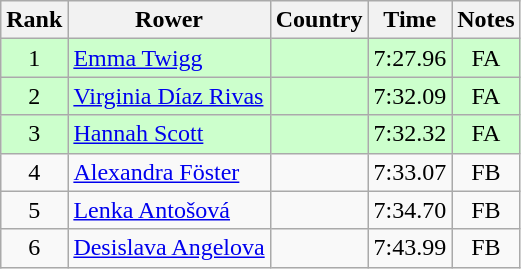<table class="wikitable" style="text-align:center">
<tr>
<th>Rank</th>
<th>Rower</th>
<th>Country</th>
<th>Time</th>
<th>Notes</th>
</tr>
<tr bgcolor=ccffcc>
<td>1</td>
<td align="left"><a href='#'>Emma Twigg</a></td>
<td align="left"></td>
<td>7:27.96</td>
<td>FA</td>
</tr>
<tr bgcolor=ccffcc>
<td>2</td>
<td align="left"><a href='#'>Virginia Díaz Rivas</a></td>
<td align="left"></td>
<td>7:32.09</td>
<td>FA</td>
</tr>
<tr bgcolor=ccffcc>
<td>3</td>
<td align="left"><a href='#'>Hannah Scott</a></td>
<td align="left"></td>
<td>7:32.32</td>
<td>FA</td>
</tr>
<tr>
<td>4</td>
<td align="left"><a href='#'>Alexandra Föster</a></td>
<td align="left"></td>
<td>7:33.07</td>
<td>FB</td>
</tr>
<tr>
<td>5</td>
<td align="left"><a href='#'>Lenka Antošová</a></td>
<td align="left"></td>
<td>7:34.70</td>
<td>FB</td>
</tr>
<tr>
<td>6</td>
<td align="left"><a href='#'>Desislava Angelova</a></td>
<td align="left"></td>
<td>7:43.99</td>
<td>FB</td>
</tr>
</table>
